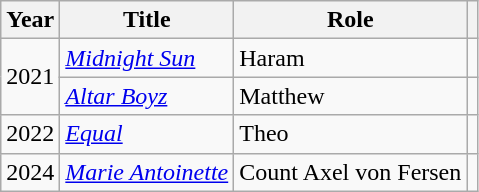<table class="wikitable sortable plainrowheaders">
<tr>
<th scope="col">Year</th>
<th scope="col">Title</th>
<th scope="col">Role</th>
<th scope="col" class="unsortable"></th>
</tr>
<tr>
<td rowspan="2" scope="row">2021</td>
<td><em><a href='#'>Midnight Sun</a></em></td>
<td>Haram</td>
<td></td>
</tr>
<tr>
<td><em><a href='#'>Altar Boyz</a></em></td>
<td>Matthew</td>
<td></td>
</tr>
<tr>
<td scope="row">2022</td>
<td><em><a href='#'>Equal</a></em></td>
<td>Theo</td>
<td></td>
</tr>
<tr>
<td>2024</td>
<td><em><a href='#'>Marie Antoinette</a></em></td>
<td>Count Axel von Fersen</td>
<td></td>
</tr>
</table>
